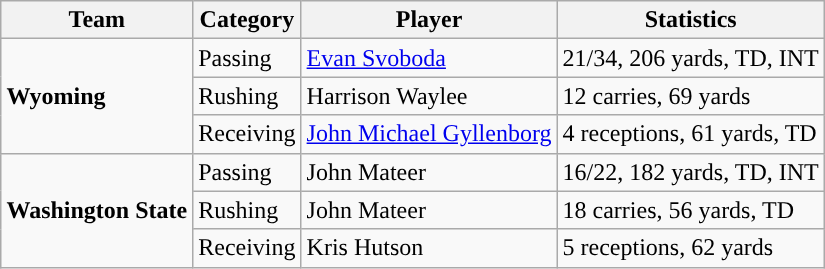<table class="wikitable" style="float: right;">
<tr>
<th>Team</th>
<th>Category</th>
<th>Player</th>
<th>Statistics</th>
</tr>
<tr>
<td rowspan=3><strong>Wyoming</strong></td>
<td>Passing</td>
<td><a href='#'>Evan Svoboda</a></td>
<td>21/34, 206 yards, TD, INT</td>
</tr>
<tr>
<td>Rushing</td>
<td>Harrison Waylee</td>
<td>12 carries, 69 yards</td>
</tr>
<tr>
<td>Receiving</td>
<td><a href='#'>John Michael Gyllenborg</a></td>
<td>4 receptions, 61 yards, TD</td>
</tr>
<tr>
<td rowspan=3><strong>Washington State</strong></td>
<td>Passing</td>
<td>John Mateer</td>
<td>16/22, 182 yards, TD, INT</td>
</tr>
<tr>
<td>Rushing</td>
<td>John Mateer</td>
<td>18 carries, 56 yards, TD</td>
</tr>
<tr>
<td>Receiving</td>
<td>Kris Hutson</td>
<td>5 receptions, 62 yards</td>
</tr>
</table>
